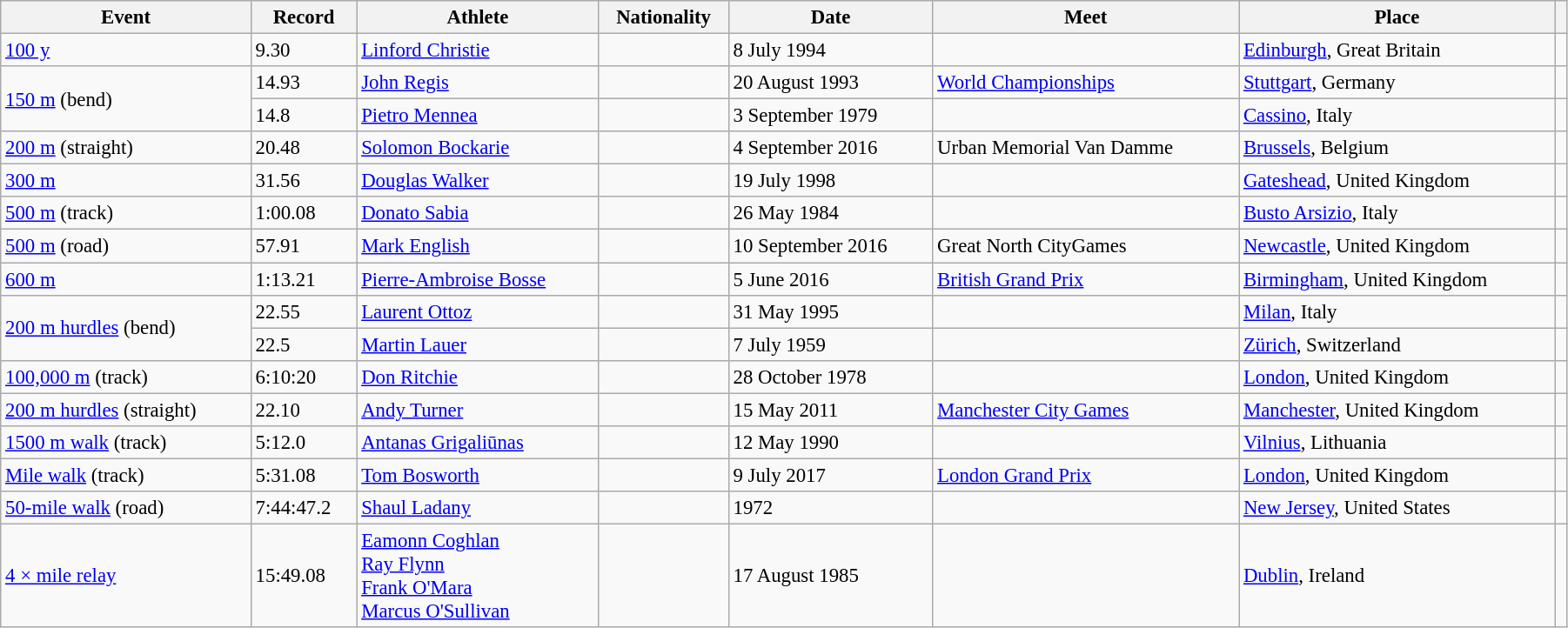<table class="wikitable" style="font-size:95%; width: 95%;">
<tr>
<th>Event</th>
<th>Record</th>
<th>Athlete</th>
<th>Nationality</th>
<th>Date</th>
<th>Meet</th>
<th>Place</th>
<th></th>
</tr>
<tr>
<td><a href='#'>100 y</a></td>
<td>9.30 </td>
<td><a href='#'>Linford Christie</a></td>
<td></td>
<td>8 July 1994</td>
<td></td>
<td><a href='#'>Edinburgh</a>, Great Britain</td>
<td></td>
</tr>
<tr>
<td rowspan=2><a href='#'>150 m</a> (bend)</td>
<td>14.93 </td>
<td><a href='#'>John Regis</a></td>
<td></td>
<td>20 August 1993</td>
<td><a href='#'>World Championships</a></td>
<td><a href='#'>Stuttgart</a>, Germany</td>
<td></td>
</tr>
<tr>
<td>14.8 </td>
<td><a href='#'>Pietro Mennea</a></td>
<td></td>
<td>3 September 1979</td>
<td></td>
<td><a href='#'>Cassino</a>, Italy</td>
<td></td>
</tr>
<tr>
<td><a href='#'>200 m</a> (straight)</td>
<td>20.48 </td>
<td><a href='#'>Solomon Bockarie</a></td>
<td></td>
<td>4 September 2016</td>
<td>Urban Memorial Van Damme</td>
<td><a href='#'>Brussels</a>, Belgium</td>
<td></td>
</tr>
<tr>
<td><a href='#'>300 m</a></td>
<td>31.56</td>
<td><a href='#'>Douglas Walker</a></td>
<td></td>
<td>19 July 1998</td>
<td></td>
<td><a href='#'>Gateshead</a>, United Kingdom</td>
<td></td>
</tr>
<tr>
<td><a href='#'>500 m</a> (track)</td>
<td>1:00.08</td>
<td><a href='#'>Donato Sabia</a></td>
<td></td>
<td>26 May 1984</td>
<td></td>
<td><a href='#'>Busto Arsizio</a>, Italy</td>
<td></td>
</tr>
<tr>
<td><a href='#'>500 m</a> (road)</td>
<td>57.91</td>
<td><a href='#'>Mark English</a></td>
<td></td>
<td>10 September 2016</td>
<td>Great North CityGames</td>
<td><a href='#'>Newcastle</a>, United Kingdom</td>
<td></td>
</tr>
<tr>
<td><a href='#'>600 m</a></td>
<td>1:13.21</td>
<td><a href='#'>Pierre-Ambroise Bosse</a></td>
<td></td>
<td>5 June 2016</td>
<td><a href='#'>British Grand Prix</a></td>
<td><a href='#'>Birmingham</a>, United Kingdom</td>
<td></td>
</tr>
<tr>
<td rowspan=2><a href='#'>200 m hurdles</a> (bend)</td>
<td>22.55 </td>
<td><a href='#'>Laurent Ottoz</a></td>
<td></td>
<td>31 May 1995</td>
<td></td>
<td><a href='#'>Milan</a>, Italy</td>
<td></td>
</tr>
<tr>
<td>22.5 </td>
<td><a href='#'>Martin Lauer</a></td>
<td></td>
<td>7 July 1959</td>
<td></td>
<td><a href='#'>Zürich</a>, Switzerland</td>
<td></td>
</tr>
<tr>
<td><a href='#'>100,000 m</a> (track)</td>
<td>6:10:20</td>
<td><a href='#'>Don Ritchie</a></td>
<td></td>
<td>28 October 1978</td>
<td></td>
<td><a href='#'>London</a>, United Kingdom</td>
<td></td>
</tr>
<tr>
<td><a href='#'>200 m hurdles</a> (straight)</td>
<td>22.10  </td>
<td><a href='#'>Andy Turner</a></td>
<td></td>
<td>15 May 2011</td>
<td><a href='#'>Manchester City Games</a></td>
<td><a href='#'>Manchester</a>, United Kingdom</td>
<td></td>
</tr>
<tr>
<td><a href='#'>1500 m walk</a> (track)</td>
<td>5:12.0 </td>
<td><a href='#'>Antanas Grigaliūnas</a></td>
<td></td>
<td>12 May 1990</td>
<td></td>
<td><a href='#'>Vilnius</a>, Lithuania</td>
<td></td>
</tr>
<tr>
<td><a href='#'>Mile walk</a> (track)</td>
<td>5:31.08 </td>
<td><a href='#'>Tom Bosworth</a></td>
<td></td>
<td>9 July 2017</td>
<td><a href='#'>London Grand Prix</a></td>
<td><a href='#'>London</a>, United Kingdom</td>
<td></td>
</tr>
<tr>
<td><a href='#'>50-mile walk</a> (road)</td>
<td>7:44:47.2 </td>
<td><a href='#'>Shaul Ladany</a></td>
<td></td>
<td>1972</td>
<td></td>
<td><a href='#'>New Jersey</a>, United States</td>
<td></td>
</tr>
<tr>
<td><a href='#'>4 × mile relay</a></td>
<td>15:49.08</td>
<td><a href='#'>Eamonn Coghlan</a><br><a href='#'>Ray Flynn</a><br><a href='#'>Frank O'Mara</a><br><a href='#'>Marcus O'Sullivan</a></td>
<td></td>
<td>17 August 1985</td>
<td></td>
<td><a href='#'>Dublin</a>, Ireland</td>
<td></td>
</tr>
</table>
